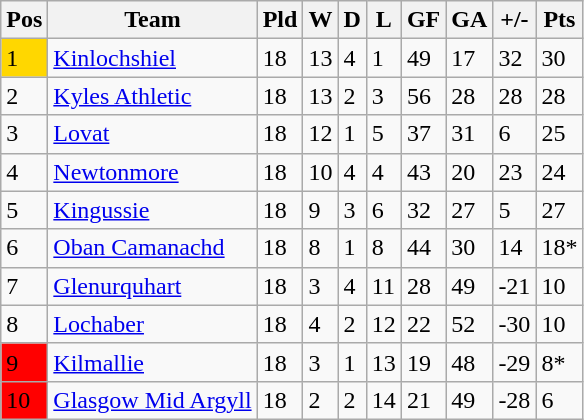<table class="wikitable sortable">
<tr>
<th>Pos</th>
<th>Team</th>
<th>Pld</th>
<th>W</th>
<th>D</th>
<th>L</th>
<th>GF</th>
<th>GA</th>
<th>+/-</th>
<th>Pts</th>
</tr>
<tr>
<td style="width:20px; background:gold;">1</td>
<td><a href='#'>Kinlochshiel</a></td>
<td>18</td>
<td>13</td>
<td>4</td>
<td>1</td>
<td>49</td>
<td>17</td>
<td>32</td>
<td>30</td>
</tr>
<tr>
<td>2</td>
<td><a href='#'>Kyles Athletic</a></td>
<td>18</td>
<td>13</td>
<td>2</td>
<td>3</td>
<td>56</td>
<td>28</td>
<td>28</td>
<td>28</td>
</tr>
<tr>
<td>3</td>
<td><a href='#'>Lovat</a></td>
<td>18</td>
<td>12</td>
<td>1</td>
<td>5</td>
<td>37</td>
<td>31</td>
<td>6</td>
<td>25</td>
</tr>
<tr>
<td>4</td>
<td><a href='#'>Newtonmore</a></td>
<td>18</td>
<td>10</td>
<td>4</td>
<td>4</td>
<td>43</td>
<td>20</td>
<td>23</td>
<td>24</td>
</tr>
<tr>
<td>5</td>
<td><a href='#'>Kingussie</a></td>
<td>18</td>
<td>9</td>
<td>3</td>
<td>6</td>
<td>32</td>
<td>27</td>
<td>5</td>
<td>27</td>
</tr>
<tr>
<td>6</td>
<td><a href='#'>Oban Camanachd</a></td>
<td>18</td>
<td>8</td>
<td>1</td>
<td>8</td>
<td>44</td>
<td>30</td>
<td>14</td>
<td>18*</td>
</tr>
<tr>
<td>7</td>
<td><a href='#'>Glenurquhart</a></td>
<td>18</td>
<td>3</td>
<td>4</td>
<td>11</td>
<td>28</td>
<td>49</td>
<td>-21</td>
<td>10</td>
</tr>
<tr>
<td>8</td>
<td><a href='#'>Lochaber</a></td>
<td>18</td>
<td>4</td>
<td>2</td>
<td>12</td>
<td>22</td>
<td>52</td>
<td>-30</td>
<td>10</td>
</tr>
<tr>
<td style="width:20px; background:red;">9</td>
<td><a href='#'>Kilmallie</a></td>
<td>18</td>
<td>3</td>
<td>1</td>
<td>13</td>
<td>19</td>
<td>48</td>
<td>-29</td>
<td>8*</td>
</tr>
<tr>
<td style="width:20px; background:red;">10</td>
<td><a href='#'>Glasgow Mid Argyll</a></td>
<td>18</td>
<td>2</td>
<td>2</td>
<td>14</td>
<td>21</td>
<td>49</td>
<td>-28</td>
<td>6</td>
</tr>
</table>
